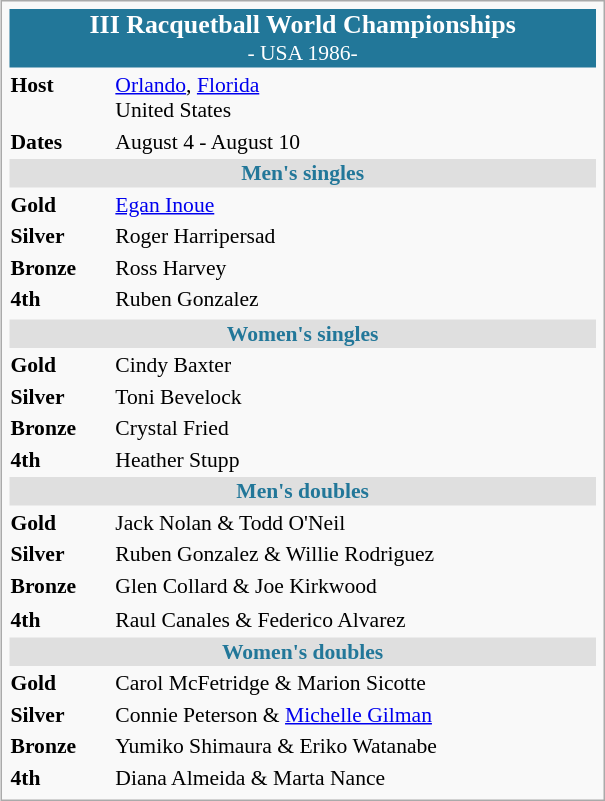<table class="infobox" style="font-size: 90%; width: 28em;">
<tr>
<td colspan="2" style="background: #227799; text-align: center; color:#ffffff;"><big><strong>III Racquetball World Championships</strong></big><br>- USA 1986-</td>
</tr>
<tr style="vertical-align:top;">
<td><strong>Host</strong></td>
<td><a href='#'>Orlando</a>, <a href='#'>Florida</a> <br> United States</td>
</tr>
<tr style="vertical-align:top;">
<td><strong>Dates</strong></td>
<td>August 4 - August 10</td>
</tr>
<tr style="vertical-align:top;">
<td colspan="2" style="background: #dfdfdf; text-align: center; color:#227799;"><strong>Men's singles</strong></td>
</tr>
<tr style="vertical-align:top;">
<td><strong>Gold</strong> </td>
<td> <a href='#'>Egan Inoue</a></td>
</tr>
<tr>
<td><strong>Silver</strong> </td>
<td> Roger Harripersad</td>
</tr>
<tr>
<td><strong>Bronze</strong> </td>
<td> Ross Harvey</td>
</tr>
<tr>
<td><strong>4th</strong></td>
<td> Ruben Gonzalez</td>
</tr>
<tr style="vertical-align:top;">
</tr>
<tr style="vertical-align:top;">
<td colspan="2" style="background: #dfdfdf; text-align: center; color:#227799;"><strong>Women's singles</strong></td>
</tr>
<tr style="vertical-align:top;">
<td><strong>Gold</strong> </td>
<td> Cindy Baxter</td>
</tr>
<tr>
<td><strong>Silver</strong> </td>
<td> Toni Bevelock</td>
</tr>
<tr>
<td><strong>Bronze</strong> </td>
<td> Crystal Fried</td>
</tr>
<tr>
<td><strong>4th</strong></td>
<td> Heather Stupp</td>
</tr>
<tr style="vertical-align:top;">
<td colspan="2" style="background: #dfdfdf; text-align: center; color:#227799;"><strong>Men's doubles</strong></td>
</tr>
<tr style="vertical-align:top;">
<td><strong>Gold</strong> </td>
<td> Jack Nolan & Todd O'Neil</td>
</tr>
<tr>
<td><strong>Silver</strong> </td>
<td> Ruben Gonzalez & Willie Rodriguez</td>
</tr>
<tr>
<td><strong>Bronze</strong> </td>
<td> Glen Collard & Joe Kirkwood</td>
</tr>
<tr style="vertical-align:top;">
</tr>
<tr>
<td><strong>4th</strong></td>
<td> Raul Canales & Federico Alvarez</td>
</tr>
<tr style="vertical-align:top;">
<td colspan="2" style="background: #dfdfdf; text-align: center; color:#227799;"><strong>Women's doubles</strong></td>
</tr>
<tr style="vertical-align:top;">
<td><strong>Gold</strong> </td>
<td> Carol McFetridge & Marion Sicotte</td>
</tr>
<tr>
<td><strong>Silver</strong> </td>
<td> Connie Peterson & <a href='#'>Michelle Gilman</a></td>
</tr>
<tr>
<td><strong>Bronze</strong> </td>
<td> Yumiko Shimaura & Eriko Watanabe</td>
</tr>
<tr>
<td><strong>4th</strong></td>
<td> Diana Almeida & Marta Nance</td>
</tr>
</table>
